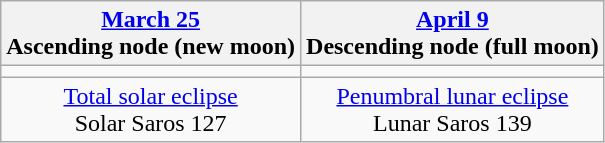<table class="wikitable">
<tr>
<th><a href='#'>March 25</a><br>Ascending node (new moon)<br></th>
<th><a href='#'>April 9</a><br>Descending node (full moon)<br></th>
</tr>
<tr>
<td></td>
<td></td>
</tr>
<tr align=center>
<td><a href='#'>Total solar eclipse</a><br>Solar Saros 127</td>
<td><a href='#'>Penumbral lunar eclipse</a><br>Lunar Saros 139</td>
</tr>
</table>
